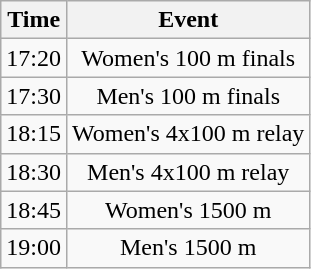<table class="wikitable" style="text-align:center;">
<tr>
<th>Time</th>
<th>Event</th>
</tr>
<tr>
<td>17:20</td>
<td>Women's 100 m finals</td>
</tr>
<tr>
<td>17:30</td>
<td>Men's 100 m finals</td>
</tr>
<tr>
<td>18:15</td>
<td>Women's 4x100 m relay</td>
</tr>
<tr>
<td>18:30</td>
<td>Men's 4x100 m relay</td>
</tr>
<tr>
<td>18:45</td>
<td>Women's 1500 m</td>
</tr>
<tr>
<td>19:00</td>
<td>Men's 1500 m</td>
</tr>
</table>
